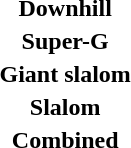<table>
<tr>
<th scope="row">Downhill<br></th>
<td></td>
<td></td>
<td></td>
</tr>
<tr>
<th scope="row">Super-G<br></th>
<td></td>
<td></td>
<td></td>
</tr>
<tr>
<th scope="row">Giant slalom<br></th>
<td></td>
<td></td>
<td></td>
</tr>
<tr>
<th scope="row">Slalom<br></th>
<td></td>
<td></td>
<td></td>
</tr>
<tr>
<th scope="row">Combined<br></th>
<td></td>
<td></td>
<td></td>
</tr>
</table>
